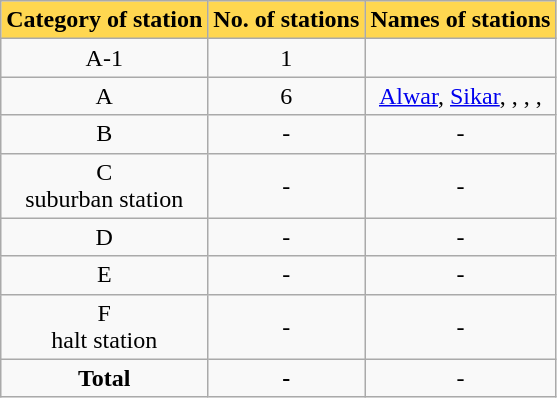<table class="wikitable sortable">
<tr>
<th style="background:#ffd750;" !>Category of station</th>
<th style="background:#ffd750;" !>No. of stations</th>
<th style="background:#ffd750;" !>Names of stations</th>
</tr>
<tr>
<td style="text-align:center;">A-1</td>
<td style="text-align:center;">1</td>
<td style="text-align:center;"></td>
</tr>
<tr>
<td style="text-align:center;">A</td>
<td style="text-align:center;">6</td>
<td style="text-align:center;"><a href='#'>Alwar</a>, <a href='#'>Sikar</a>, , , , </td>
</tr>
<tr>
<td style="text-align:center;">B</td>
<td style="text-align:center;">-</td>
<td style="text-align:center;">-</td>
</tr>
<tr>
<td style="text-align:center;">C<br>suburban station</td>
<td style="text-align:center;">-</td>
<td style="text-align:center;">-</td>
</tr>
<tr>
<td style="text-align:center;">D</td>
<td style="text-align:center;">-</td>
<td style="text-align:center;">-</td>
</tr>
<tr>
<td style="text-align:center;">E</td>
<td style="text-align:center;">-</td>
<td style="text-align:center;">-</td>
</tr>
<tr>
<td style="text-align:center;">F<br>halt station</td>
<td style="text-align:center;">-</td>
<td style="text-align:center;">-</td>
</tr>
<tr>
<td style="text-align:center;"><strong>Total</strong></td>
<td style="text-align:center;"><strong>-</strong></td>
<td style="text-align:center;">-</td>
</tr>
</table>
